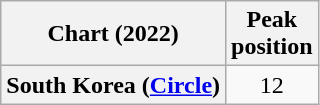<table class="wikitable plainrowheaders" style="text-align:center">
<tr>
<th scope="col">Chart (2022)</th>
<th scope="col">Peak<br>position</th>
</tr>
<tr>
<th scope="row">South Korea (<a href='#'>Circle</a>)</th>
<td>12</td>
</tr>
</table>
